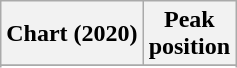<table class="wikitable plainrowheaders" style="text-align:center">
<tr>
<th scope="col">Chart (2020)</th>
<th scope="col">Peak<br>position</th>
</tr>
<tr>
</tr>
<tr>
</tr>
</table>
